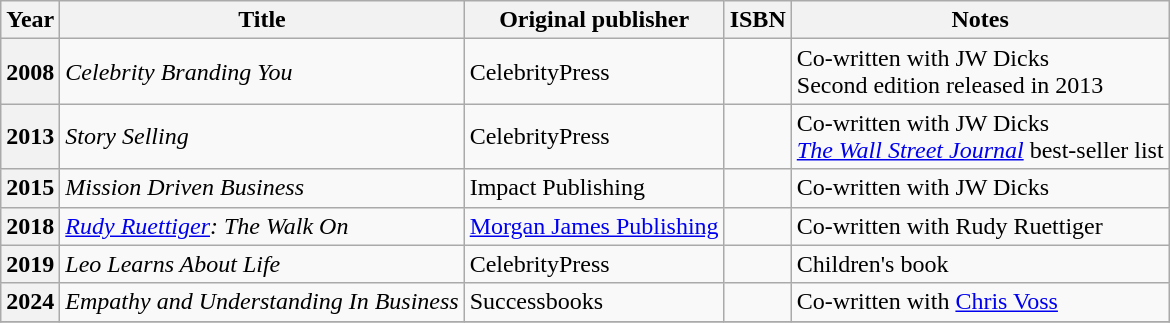<table class="wikitable plainrowheaders sortable">
<tr>
<th scope="col">Year</th>
<th scope="col">Title<br></th>
<th scope="col">Original publisher</th>
<th scope="col">ISBN</th>
<th scope="col" class="unsortable">Notes</th>
</tr>
<tr>
<th scope="row">2008</th>
<td><em>Celebrity Branding You</em></td>
<td>CelebrityPress</td>
<td></td>
<td>Co-written with JW Dicks<br>Second edition released in 2013</td>
</tr>
<tr>
<th scope="row">2013</th>
<td><em>Story Selling</em></td>
<td>CelebrityPress</td>
<td></td>
<td>Co-written with JW Dicks<br> <em><a href='#'>The Wall Street Journal</a></em> best-seller list</td>
</tr>
<tr>
<th scope="row">2015</th>
<td><em>Mission Driven Business</em></td>
<td>Impact Publishing</td>
<td></td>
<td>Co-written with JW Dicks</td>
</tr>
<tr>
<th scope="row">2018</th>
<td><em><a href='#'>Rudy Ruettiger</a>: The Walk On</em></td>
<td><a href='#'>Morgan James Publishing</a></td>
<td></td>
<td>Co-written with Rudy Ruettiger</td>
</tr>
<tr>
<th scope="row">2019</th>
<td><em>Leo Learns About Life</em></td>
<td>CelebrityPress</td>
<td></td>
<td>Children's book</td>
</tr>
<tr>
<th scope="row">2024</th>
<td><em>Empathy and Understanding In Business</em></td>
<td>Successbooks</td>
<td></td>
<td>Co-written with <a href='#'>Chris Voss</a></td>
</tr>
<tr>
</tr>
</table>
